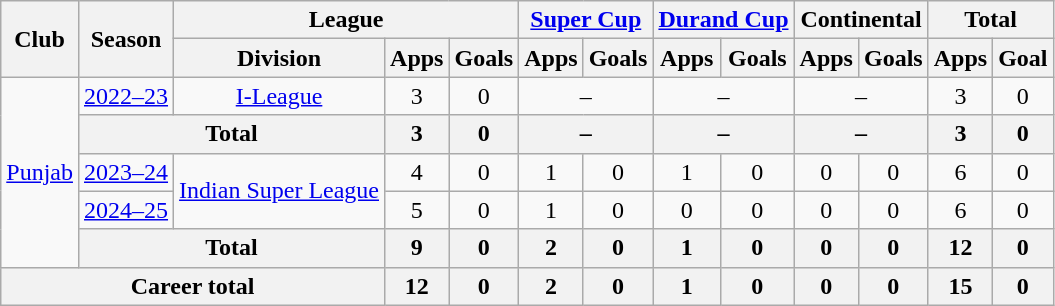<table class="wikitable" style="text-align:center">
<tr>
<th rowspan="2">Club</th>
<th rowspan="2">Season</th>
<th colspan="3">League</th>
<th colspan="2"><a href='#'>Super Cup</a></th>
<th colspan="2"><a href='#'>Durand Cup</a></th>
<th colspan="2">Continental</th>
<th colspan="2">Total</th>
</tr>
<tr>
<th>Division</th>
<th>Apps</th>
<th>Goals</th>
<th>Apps</th>
<th>Goals</th>
<th>Apps</th>
<th>Goals</th>
<th>Apps</th>
<th>Goals</th>
<th>Apps</th>
<th>Goal</th>
</tr>
<tr>
<td rowspan="5"><a href='#'>Punjab</a></td>
<td><a href='#'>2022–23</a></td>
<td><a href='#'>I-League</a></td>
<td>3</td>
<td>0</td>
<td colspan="2">–</td>
<td colspan="2">–</td>
<td colspan="2">–</td>
<td>3</td>
<td>0</td>
</tr>
<tr>
<th colspan="2">Total</th>
<th>3</th>
<th>0</th>
<th colspan="2">–</th>
<th colspan="2">–</th>
<th colspan="2">–</th>
<th>3</th>
<th>0</th>
</tr>
<tr>
<td><a href='#'>2023–24</a></td>
<td rowspan="2"><a href='#'>Indian Super League</a></td>
<td>4</td>
<td>0</td>
<td>1</td>
<td>0</td>
<td>1</td>
<td>0</td>
<td>0</td>
<td>0</td>
<td>6</td>
<td>0</td>
</tr>
<tr>
<td><a href='#'>2024–25</a></td>
<td>5</td>
<td>0</td>
<td>1</td>
<td>0</td>
<td>0</td>
<td>0</td>
<td>0</td>
<td>0</td>
<td>6</td>
<td>0</td>
</tr>
<tr>
<th colspan="2">Total</th>
<th>9</th>
<th>0</th>
<th>2</th>
<th>0</th>
<th>1</th>
<th>0</th>
<th>0</th>
<th>0</th>
<th>12</th>
<th>0</th>
</tr>
<tr>
<th colspan="3">Career total</th>
<th>12</th>
<th>0</th>
<th>2</th>
<th>0</th>
<th>1</th>
<th>0</th>
<th>0</th>
<th>0</th>
<th>15</th>
<th>0</th>
</tr>
</table>
